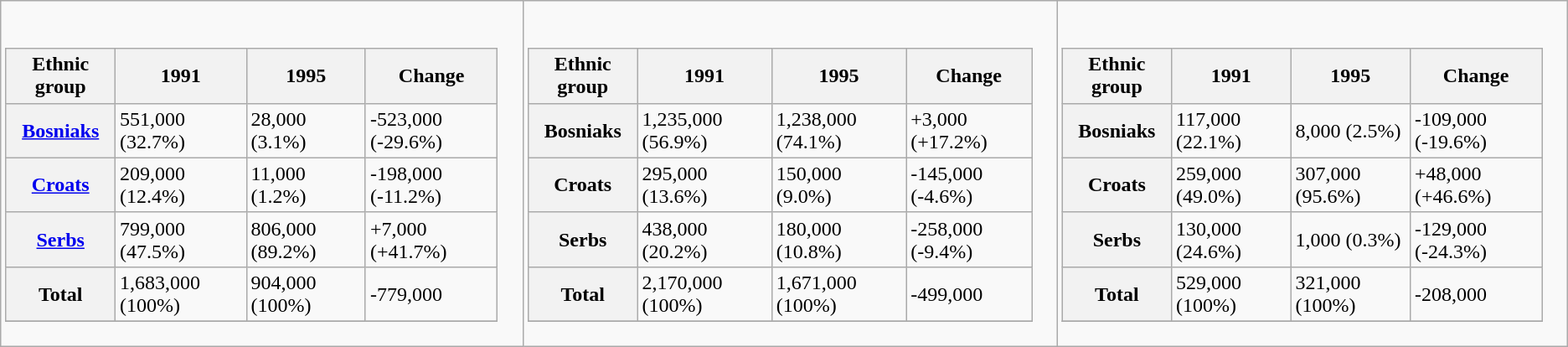<table class="wikitable">
<tr>
<td><br><table class="wikitable sortable">
<tr>
<th>Ethnic group</th>
<th>1991</th>
<th>1995</th>
<th>Change</th>
</tr>
<tr>
<th scope=row><a href='#'>Bosniaks</a></th>
<td>551,000 (32.7%)</td>
<td>28,000 (3.1%)</td>
<td>-523,000 (-29.6%)</td>
</tr>
<tr>
<th scope=row><a href='#'>Croats</a></th>
<td>209,000 (12.4%)</td>
<td>11,000 (1.2%)</td>
<td>-198,000 (-11.2%)</td>
</tr>
<tr>
<th scope=row><a href='#'>Serbs</a></th>
<td>799,000 (47.5%)</td>
<td>806,000 (89.2%)</td>
<td>+7,000 (+41.7%)</td>
</tr>
<tr>
<th scope=row>Total</th>
<td>1,683,000 (100%)</td>
<td>904,000 (100%)</td>
<td>-779,000</td>
</tr>
<tr>
</tr>
</table>
</td>
<td><br><table class="wikitable sortable">
<tr>
<th>Ethnic group</th>
<th>1991</th>
<th>1995</th>
<th>Change</th>
</tr>
<tr>
<th scope=row>Bosniaks</th>
<td>1,235,000 (56.9%)</td>
<td>1,238,000 (74.1%)</td>
<td>+3,000 (+17.2%)</td>
</tr>
<tr>
<th scope=row>Croats</th>
<td>295,000 (13.6%)</td>
<td>150,000 (9.0%)</td>
<td>-145,000 (-4.6%)</td>
</tr>
<tr>
<th scope=row>Serbs</th>
<td>438,000 (20.2%)</td>
<td>180,000 (10.8%)</td>
<td>-258,000 (-9.4%)</td>
</tr>
<tr>
<th scope=row>Total</th>
<td>2,170,000 (100%)</td>
<td>1,671,000 (100%)</td>
<td>-499,000</td>
</tr>
<tr>
</tr>
</table>
</td>
<td><br><table class="wikitable sortable">
<tr>
<th>Ethnic group</th>
<th>1991</th>
<th>1995</th>
<th>Change</th>
</tr>
<tr>
<th scope=row>Bosniaks</th>
<td>117,000 (22.1%)</td>
<td>8,000 (2.5%)</td>
<td>-109,000 (-19.6%)</td>
</tr>
<tr>
<th scope=row>Croats</th>
<td>259,000 (49.0%)</td>
<td>307,000 (95.6%)</td>
<td>+48,000 (+46.6%)</td>
</tr>
<tr>
<th scope=row>Serbs</th>
<td>130,000 (24.6%)</td>
<td>1,000 (0.3%)</td>
<td>-129,000 (-24.3%)</td>
</tr>
<tr>
<th scope=row>Total</th>
<td>529,000 (100%)</td>
<td>321,000 (100%)</td>
<td>-208,000</td>
</tr>
<tr>
</tr>
</table>
</td>
</tr>
</table>
